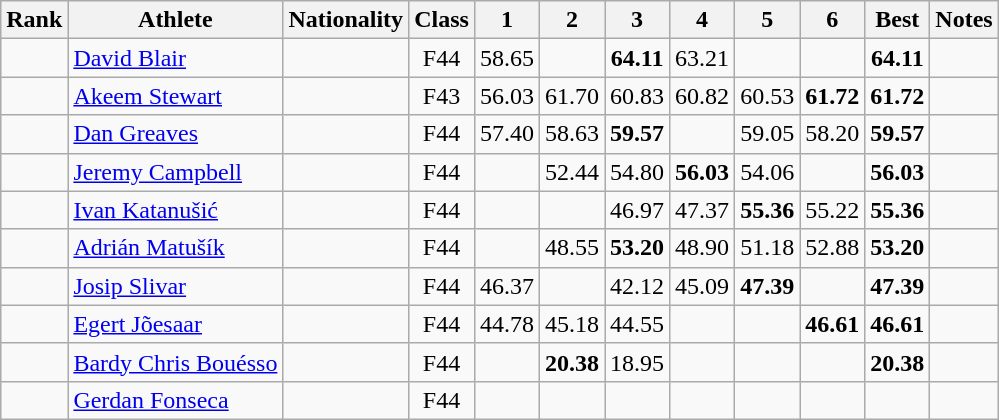<table class="wikitable sortable" style="text-align:center">
<tr>
<th>Rank</th>
<th>Athlete</th>
<th>Nationality</th>
<th>Class</th>
<th width="25">1</th>
<th width="25">2</th>
<th width="25">3</th>
<th width="25">4</th>
<th width="25">5</th>
<th width="25">6</th>
<th>Best</th>
<th>Notes</th>
</tr>
<tr>
<td></td>
<td align=left><a href='#'>David Blair</a></td>
<td align=left></td>
<td>F44</td>
<td>58.65</td>
<td></td>
<td><strong>64.11</strong></td>
<td>63.21</td>
<td></td>
<td></td>
<td><strong>64.11</strong></td>
<td></td>
</tr>
<tr>
<td></td>
<td align=left><a href='#'>Akeem Stewart</a></td>
<td align=left></td>
<td>F43</td>
<td>56.03</td>
<td>61.70</td>
<td>60.83</td>
<td>60.82</td>
<td>60.53</td>
<td><strong>61.72</strong></td>
<td><strong>61.72</strong></td>
<td></td>
</tr>
<tr>
<td></td>
<td align=left><a href='#'>Dan Greaves</a></td>
<td align=left></td>
<td>F44</td>
<td>57.40</td>
<td>58.63</td>
<td><strong>59.57</strong></td>
<td></td>
<td>59.05</td>
<td>58.20</td>
<td><strong>59.57</strong></td>
<td></td>
</tr>
<tr>
<td></td>
<td align=left><a href='#'>Jeremy Campbell</a></td>
<td align=left></td>
<td>F44</td>
<td></td>
<td>52.44</td>
<td>54.80</td>
<td><strong>56.03</strong></td>
<td>54.06</td>
<td></td>
<td><strong>56.03</strong></td>
<td></td>
</tr>
<tr>
<td></td>
<td align=left><a href='#'>Ivan Katanušić</a></td>
<td align=left></td>
<td>F44</td>
<td></td>
<td></td>
<td>46.97</td>
<td>47.37</td>
<td><strong>55.36</strong></td>
<td>55.22</td>
<td><strong>55.36</strong></td>
<td></td>
</tr>
<tr>
<td></td>
<td align=left><a href='#'>Adrián Matušík</a></td>
<td align=left></td>
<td>F44</td>
<td></td>
<td>48.55</td>
<td><strong>53.20</strong></td>
<td>48.90</td>
<td>51.18</td>
<td>52.88</td>
<td><strong>53.20</strong></td>
<td></td>
</tr>
<tr>
<td></td>
<td align=left><a href='#'>Josip Slivar</a></td>
<td align=left></td>
<td>F44</td>
<td>46.37</td>
<td></td>
<td>42.12</td>
<td>45.09</td>
<td><strong>47.39</strong></td>
<td></td>
<td><strong>47.39</strong></td>
<td></td>
</tr>
<tr>
<td></td>
<td align=left><a href='#'>Egert Jõesaar</a></td>
<td align=left></td>
<td>F44</td>
<td>44.78</td>
<td>45.18</td>
<td>44.55</td>
<td></td>
<td></td>
<td><strong>46.61</strong></td>
<td><strong>46.61</strong></td>
<td></td>
</tr>
<tr>
<td></td>
<td align=left><a href='#'>Bardy Chris Bouésso</a></td>
<td align=left></td>
<td>F44</td>
<td></td>
<td><strong>20.38</strong></td>
<td>18.95</td>
<td></td>
<td></td>
<td></td>
<td><strong>20.38</strong></td>
<td></td>
</tr>
<tr>
<td></td>
<td align=left><a href='#'>Gerdan Fonseca</a></td>
<td align=left></td>
<td>F44</td>
<td></td>
<td></td>
<td></td>
<td></td>
<td></td>
<td></td>
<td></td>
<td></td>
</tr>
</table>
